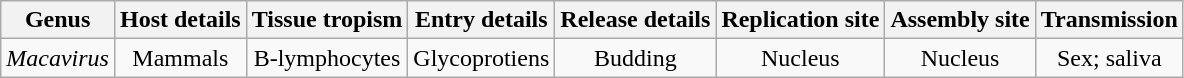<table class="wikitable sortable" style="text-align:center">
<tr>
<th>Genus</th>
<th>Host details</th>
<th>Tissue tropism</th>
<th>Entry details</th>
<th>Release details</th>
<th>Replication site</th>
<th>Assembly site</th>
<th>Transmission</th>
</tr>
<tr>
<td><em>Macavirus</em></td>
<td>Mammals</td>
<td>B-lymphocytes</td>
<td>Glycoprotiens</td>
<td>Budding</td>
<td>Nucleus</td>
<td>Nucleus</td>
<td>Sex; saliva</td>
</tr>
</table>
